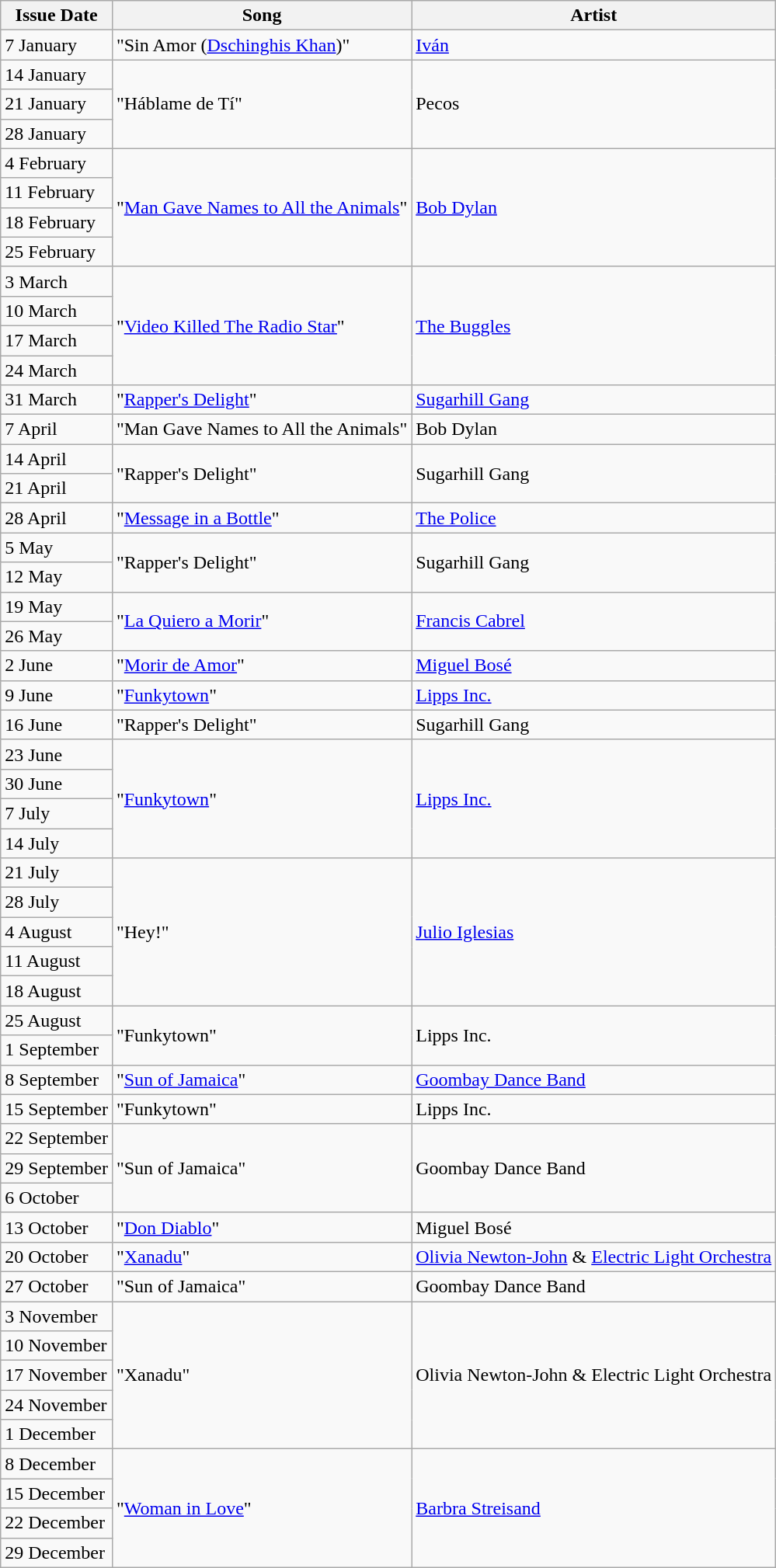<table class="wikitable">
<tr>
<th>Issue Date</th>
<th>Song</th>
<th>Artist</th>
</tr>
<tr>
<td>7 January</td>
<td>"Sin Amor (<a href='#'>Dschinghis Khan</a>)"</td>
<td><a href='#'>Iván</a></td>
</tr>
<tr>
<td>14 January</td>
<td rowspan=3>"Háblame de Tí"</td>
<td rowspan=3>Pecos</td>
</tr>
<tr>
<td>21 January</td>
</tr>
<tr>
<td>28 January</td>
</tr>
<tr>
<td>4 February</td>
<td rowspan=4>"<a href='#'>Man Gave Names to All the Animals</a>"</td>
<td rowspan=4><a href='#'>Bob Dylan</a></td>
</tr>
<tr>
<td>11 February</td>
</tr>
<tr>
<td>18 February</td>
</tr>
<tr>
<td>25 February</td>
</tr>
<tr>
<td>3 March</td>
<td rowspan=4>"<a href='#'>Video Killed The Radio Star</a>"</td>
<td rowspan=4><a href='#'>The Buggles</a></td>
</tr>
<tr>
<td>10 March</td>
</tr>
<tr>
<td>17 March</td>
</tr>
<tr>
<td>24 March</td>
</tr>
<tr>
<td>31 March</td>
<td>"<a href='#'>Rapper's Delight</a>"</td>
<td><a href='#'>Sugarhill Gang</a></td>
</tr>
<tr>
<td>7 April</td>
<td>"Man Gave Names to All the Animals"</td>
<td>Bob Dylan</td>
</tr>
<tr>
<td>14 April</td>
<td rowspan=2>"Rapper's Delight"</td>
<td rowspan=2>Sugarhill Gang</td>
</tr>
<tr>
<td>21 April</td>
</tr>
<tr>
<td>28 April</td>
<td>"<a href='#'>Message in a Bottle</a>"</td>
<td><a href='#'>The Police</a></td>
</tr>
<tr>
<td>5 May</td>
<td rowspan=2>"Rapper's Delight"</td>
<td rowspan=2>Sugarhill Gang</td>
</tr>
<tr>
<td>12 May</td>
</tr>
<tr>
<td>19 May</td>
<td rowspan=2>"<a href='#'>La Quiero a Morir</a>"</td>
<td rowspan=2><a href='#'>Francis Cabrel</a></td>
</tr>
<tr>
<td>26 May</td>
</tr>
<tr>
<td>2 June</td>
<td>"<a href='#'>Morir de Amor</a>"</td>
<td><a href='#'>Miguel Bosé</a></td>
</tr>
<tr>
<td>9 June</td>
<td>"<a href='#'>Funkytown</a>"</td>
<td><a href='#'>Lipps Inc.</a></td>
</tr>
<tr>
<td>16 June</td>
<td>"Rapper's Delight"</td>
<td>Sugarhill Gang</td>
</tr>
<tr>
<td>23 June</td>
<td rowspan=4>"<a href='#'>Funkytown</a>"</td>
<td rowspan=4><a href='#'>Lipps Inc.</a></td>
</tr>
<tr>
<td>30 June</td>
</tr>
<tr>
<td>7 July</td>
</tr>
<tr>
<td>14 July</td>
</tr>
<tr>
<td>21 July</td>
<td rowspan=5>"Hey!"</td>
<td rowspan=5><a href='#'>Julio Iglesias</a></td>
</tr>
<tr>
<td>28 July</td>
</tr>
<tr>
<td>4 August</td>
</tr>
<tr>
<td>11 August</td>
</tr>
<tr>
<td>18 August</td>
</tr>
<tr>
<td>25 August</td>
<td rowspan=2>"Funkytown"</td>
<td rowspan=2>Lipps Inc.</td>
</tr>
<tr>
<td>1 September</td>
</tr>
<tr>
<td>8 September</td>
<td>"<a href='#'>Sun of Jamaica</a>"</td>
<td><a href='#'>Goombay Dance Band</a></td>
</tr>
<tr>
<td>15 September</td>
<td>"Funkytown"</td>
<td>Lipps Inc.</td>
</tr>
<tr>
<td>22 September</td>
<td rowspan=3>"Sun of Jamaica"</td>
<td rowspan=3>Goombay Dance Band</td>
</tr>
<tr>
<td>29 September</td>
</tr>
<tr>
<td>6 October</td>
</tr>
<tr>
<td>13 October</td>
<td>"<a href='#'>Don Diablo</a>"</td>
<td>Miguel Bosé</td>
</tr>
<tr>
<td>20 October</td>
<td>"<a href='#'>Xanadu</a>"</td>
<td><a href='#'>Olivia Newton-John</a> & <a href='#'>Electric Light Orchestra</a></td>
</tr>
<tr>
<td>27 October</td>
<td>"Sun of Jamaica"</td>
<td>Goombay Dance Band</td>
</tr>
<tr>
<td>3 November</td>
<td rowspan=5>"Xanadu"</td>
<td rowspan=5>Olivia Newton-John & Electric Light Orchestra</td>
</tr>
<tr>
<td>10 November</td>
</tr>
<tr>
<td>17 November</td>
</tr>
<tr>
<td>24 November</td>
</tr>
<tr>
<td>1 December</td>
</tr>
<tr>
<td>8 December</td>
<td rowspan=4>"<a href='#'>Woman in Love</a>"</td>
<td rowspan=4><a href='#'>Barbra Streisand</a></td>
</tr>
<tr>
<td>15 December</td>
</tr>
<tr>
<td>22 December</td>
</tr>
<tr>
<td>29 December</td>
</tr>
</table>
